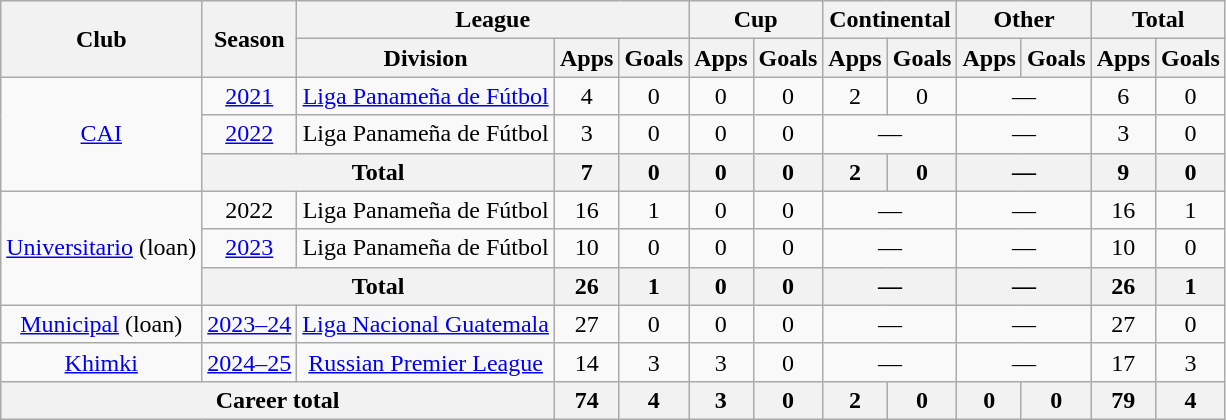<table class="wikitable" style="text-align: center;">
<tr>
<th rowspan="2">Club</th>
<th rowspan="2">Season</th>
<th colspan="3">League</th>
<th colspan="2">Cup</th>
<th colspan="2">Continental</th>
<th colspan="2">Other</th>
<th colspan="2">Total</th>
</tr>
<tr>
<th>Division</th>
<th>Apps</th>
<th>Goals</th>
<th>Apps</th>
<th>Goals</th>
<th>Apps</th>
<th>Goals</th>
<th>Apps</th>
<th>Goals</th>
<th>Apps</th>
<th>Goals</th>
</tr>
<tr>
<td rowspan="3"><a href='#'>CAI</a></td>
<td><a href='#'>2021</a></td>
<td><a href='#'>Liga Panameña de Fútbol</a></td>
<td>4</td>
<td>0</td>
<td>0</td>
<td>0</td>
<td>2</td>
<td>0</td>
<td colspan="2">—</td>
<td>6</td>
<td>0</td>
</tr>
<tr>
<td><a href='#'>2022</a></td>
<td>Liga Panameña de Fútbol</td>
<td>3</td>
<td>0</td>
<td>0</td>
<td>0</td>
<td colspan="2">—</td>
<td colspan="2">—</td>
<td>3</td>
<td>0</td>
</tr>
<tr>
<th colspan="2">Total</th>
<th>7</th>
<th>0</th>
<th>0</th>
<th>0</th>
<th>2</th>
<th>0</th>
<th colspan="2">—</th>
<th>9</th>
<th>0</th>
</tr>
<tr>
<td rowspan="3"><a href='#'>Universitario</a> (loan)</td>
<td>2022</td>
<td>Liga Panameña de Fútbol</td>
<td>16</td>
<td>1</td>
<td>0</td>
<td>0</td>
<td colspan="2">—</td>
<td colspan="2">—</td>
<td>16</td>
<td>1</td>
</tr>
<tr>
<td><a href='#'>2023</a></td>
<td>Liga Panameña de Fútbol</td>
<td>10</td>
<td>0</td>
<td>0</td>
<td>0</td>
<td colspan="2">—</td>
<td colspan="2">—</td>
<td>10</td>
<td>0</td>
</tr>
<tr>
<th colspan="2">Total</th>
<th>26</th>
<th>1</th>
<th>0</th>
<th>0</th>
<th colspan="2">—</th>
<th colspan="2">—</th>
<th>26</th>
<th>1</th>
</tr>
<tr>
<td><a href='#'>Municipal</a> (loan)</td>
<td><a href='#'>2023–24</a></td>
<td><a href='#'>Liga Nacional Guatemala</a></td>
<td>27</td>
<td>0</td>
<td>0</td>
<td>0</td>
<td colspan="2">—</td>
<td colspan="2">—</td>
<td>27</td>
<td>0</td>
</tr>
<tr>
<td><a href='#'>Khimki</a></td>
<td><a href='#'>2024–25</a></td>
<td><a href='#'>Russian Premier League</a></td>
<td>14</td>
<td>3</td>
<td>3</td>
<td>0</td>
<td colspan="2">—</td>
<td colspan="2">—</td>
<td>17</td>
<td>3</td>
</tr>
<tr>
<th colspan="3">Career total</th>
<th>74</th>
<th>4</th>
<th>3</th>
<th>0</th>
<th>2</th>
<th>0</th>
<th>0</th>
<th>0</th>
<th>79</th>
<th>4</th>
</tr>
</table>
